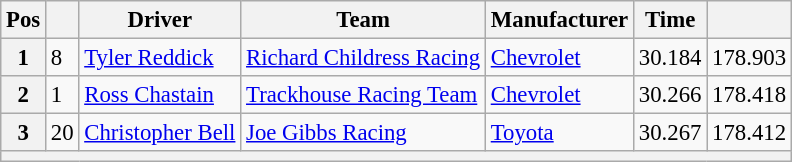<table class="wikitable" style="font-size:95%">
<tr>
<th>Pos</th>
<th></th>
<th>Driver</th>
<th>Team</th>
<th>Manufacturer</th>
<th>Time</th>
<th></th>
</tr>
<tr>
<th>1</th>
<td>8</td>
<td><a href='#'>Tyler Reddick</a></td>
<td><a href='#'>Richard Childress Racing</a></td>
<td><a href='#'>Chevrolet</a></td>
<td>30.184</td>
<td>178.903</td>
</tr>
<tr>
<th>2</th>
<td>1</td>
<td><a href='#'>Ross Chastain</a></td>
<td><a href='#'>Trackhouse Racing Team</a></td>
<td><a href='#'>Chevrolet</a></td>
<td>30.266</td>
<td>178.418</td>
</tr>
<tr>
<th>3</th>
<td>20</td>
<td><a href='#'>Christopher Bell</a></td>
<td><a href='#'>Joe Gibbs Racing</a></td>
<td><a href='#'>Toyota</a></td>
<td>30.267</td>
<td>178.412</td>
</tr>
<tr>
<th colspan="7"></th>
</tr>
</table>
